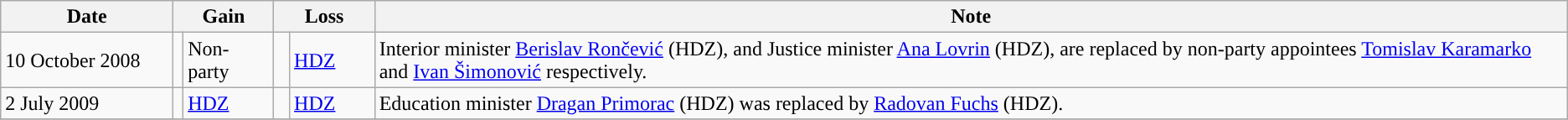<table class="wikitable">
<tr>
<th width="130">Date</th>
<th colspan=2 width="80">Gain</th>
<th colspan=2 width="80">Loss</th>
<th>Note</th>
</tr>
<tr>
<td>10 October 2008</td>
<td style="background-color: "></td>
<td>Non-party</td>
<td style="background-color: "></td>
<td><a href='#'>HDZ</a></td>
<td>Interior minister <a href='#'>Berislav Rončević</a> (HDZ), and Justice minister <a href='#'>Ana Lovrin</a> (HDZ), are replaced by non-party appointees <a href='#'>Tomislav Karamarko</a> and <a href='#'>Ivan Šimonović</a> respectively.</td>
</tr>
<tr>
<td>2 July 2009</td>
<td style="background-color: "></td>
<td><a href='#'>HDZ</a></td>
<td style="background-color: "></td>
<td><a href='#'>HDZ</a></td>
<td>Education minister <a href='#'>Dragan Primorac</a> (HDZ) was replaced by <a href='#'>Radovan Fuchs</a> (HDZ).</td>
</tr>
<tr>
</tr>
</table>
